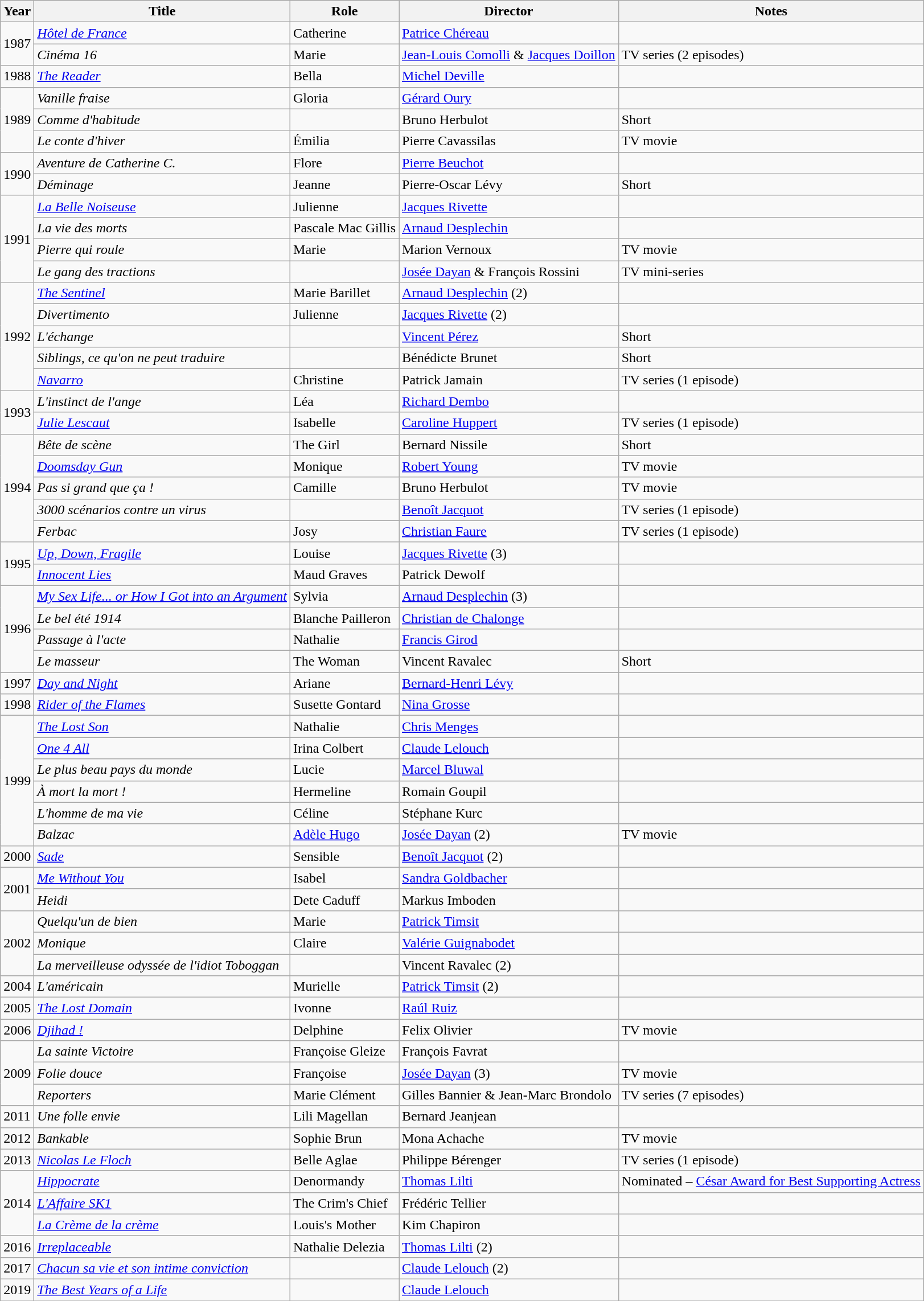<table class="wikitable sortable">
<tr>
<th>Year</th>
<th>Title</th>
<th>Role</th>
<th>Director</th>
<th>Notes</th>
</tr>
<tr>
<td rowspan=2>1987</td>
<td><em><a href='#'>Hôtel de France</a></em></td>
<td>Catherine</td>
<td><a href='#'>Patrice Chéreau</a></td>
<td></td>
</tr>
<tr>
<td><em>Cinéma 16</em></td>
<td>Marie</td>
<td><a href='#'>Jean-Louis Comolli</a> & <a href='#'>Jacques Doillon</a></td>
<td>TV series (2 episodes)</td>
</tr>
<tr>
<td rowspan=1>1988</td>
<td><em><a href='#'>The Reader</a></em></td>
<td>Bella</td>
<td><a href='#'>Michel Deville</a></td>
<td></td>
</tr>
<tr>
<td rowspan=3>1989</td>
<td><em>Vanille fraise</em></td>
<td>Gloria</td>
<td><a href='#'>Gérard Oury</a></td>
<td></td>
</tr>
<tr>
<td><em>Comme d'habitude</em></td>
<td></td>
<td>Bruno Herbulot</td>
<td>Short</td>
</tr>
<tr>
<td><em>Le conte d'hiver</em></td>
<td>Émilia</td>
<td>Pierre Cavassilas</td>
<td>TV movie</td>
</tr>
<tr>
<td rowspan=2>1990</td>
<td><em>Aventure de Catherine C.</em></td>
<td>Flore</td>
<td><a href='#'>Pierre Beuchot</a></td>
<td></td>
</tr>
<tr>
<td><em>Déminage</em></td>
<td>Jeanne</td>
<td>Pierre-Oscar Lévy</td>
<td>Short</td>
</tr>
<tr>
<td rowspan=4>1991</td>
<td><em><a href='#'>La Belle Noiseuse</a></em></td>
<td>Julienne</td>
<td><a href='#'>Jacques Rivette</a></td>
<td></td>
</tr>
<tr>
<td><em>La vie des morts</em></td>
<td>Pascale Mac Gillis</td>
<td><a href='#'>Arnaud Desplechin</a></td>
<td></td>
</tr>
<tr>
<td><em>Pierre qui roule</em></td>
<td>Marie</td>
<td>Marion Vernoux</td>
<td>TV movie</td>
</tr>
<tr>
<td><em>Le gang des tractions</em></td>
<td></td>
<td><a href='#'>Josée Dayan</a> & François Rossini</td>
<td>TV mini-series</td>
</tr>
<tr>
<td rowspan=5>1992</td>
<td><em><a href='#'>The Sentinel</a></em></td>
<td>Marie Barillet</td>
<td><a href='#'>Arnaud Desplechin</a> (2)</td>
<td></td>
</tr>
<tr>
<td><em>Divertimento</em></td>
<td>Julienne</td>
<td><a href='#'>Jacques Rivette</a> (2)</td>
<td></td>
</tr>
<tr>
<td><em>L'échange</em></td>
<td></td>
<td><a href='#'>Vincent Pérez</a></td>
<td>Short</td>
</tr>
<tr>
<td><em>Siblings, ce qu'on ne peut traduire</em></td>
<td></td>
<td>Bénédicte Brunet</td>
<td>Short</td>
</tr>
<tr>
<td><em><a href='#'>Navarro</a></em></td>
<td>Christine</td>
<td>Patrick Jamain</td>
<td>TV series (1 episode)</td>
</tr>
<tr>
<td rowspan=2>1993</td>
<td><em>L'instinct de l'ange</em></td>
<td>Léa</td>
<td><a href='#'>Richard Dembo</a></td>
<td></td>
</tr>
<tr>
<td><em><a href='#'>Julie Lescaut</a></em></td>
<td>Isabelle</td>
<td><a href='#'>Caroline Huppert</a></td>
<td>TV series (1 episode)</td>
</tr>
<tr>
<td rowspan=5>1994</td>
<td><em>Bête de scène</em></td>
<td>The Girl</td>
<td>Bernard Nissile</td>
<td>Short</td>
</tr>
<tr>
<td><em><a href='#'>Doomsday Gun</a></em></td>
<td>Monique</td>
<td><a href='#'>Robert Young</a></td>
<td>TV movie</td>
</tr>
<tr>
<td><em>Pas si grand que ça !</em></td>
<td>Camille</td>
<td>Bruno Herbulot</td>
<td>TV movie</td>
</tr>
<tr>
<td><em>3000 scénarios contre un virus</em></td>
<td></td>
<td><a href='#'>Benoît Jacquot</a></td>
<td>TV series (1 episode)</td>
</tr>
<tr>
<td><em>Ferbac</em></td>
<td>Josy</td>
<td><a href='#'>Christian Faure</a></td>
<td>TV series (1 episode)</td>
</tr>
<tr>
<td rowspan=2>1995</td>
<td><em><a href='#'>Up, Down, Fragile</a></em></td>
<td>Louise</td>
<td><a href='#'>Jacques Rivette</a> (3)</td>
<td></td>
</tr>
<tr>
<td><em><a href='#'>Innocent Lies</a></em></td>
<td>Maud Graves</td>
<td>Patrick Dewolf</td>
<td></td>
</tr>
<tr>
<td rowspan=4>1996</td>
<td><em><a href='#'>My Sex Life... or How I Got into an Argument</a></em></td>
<td>Sylvia</td>
<td><a href='#'>Arnaud Desplechin</a> (3)</td>
<td></td>
</tr>
<tr>
<td><em>Le bel été 1914</em></td>
<td>Blanche Pailleron</td>
<td><a href='#'>Christian de Chalonge</a></td>
<td></td>
</tr>
<tr>
<td><em>Passage à l'acte</em></td>
<td>Nathalie</td>
<td><a href='#'>Francis Girod</a></td>
<td></td>
</tr>
<tr>
<td><em>Le masseur</em></td>
<td>The Woman</td>
<td>Vincent Ravalec</td>
<td>Short</td>
</tr>
<tr>
<td rowspan=1>1997</td>
<td><em><a href='#'>Day and Night</a></em></td>
<td>Ariane</td>
<td><a href='#'>Bernard-Henri Lévy</a></td>
<td></td>
</tr>
<tr>
<td rowspan=1>1998</td>
<td><em><a href='#'>Rider of the Flames</a></em></td>
<td>Susette Gontard</td>
<td><a href='#'>Nina Grosse</a></td>
<td></td>
</tr>
<tr>
<td rowspan=6>1999</td>
<td><em><a href='#'>The Lost Son</a></em></td>
<td>Nathalie</td>
<td><a href='#'>Chris Menges</a></td>
<td></td>
</tr>
<tr>
<td><em><a href='#'>One 4 All</a></em></td>
<td>Irina Colbert</td>
<td><a href='#'>Claude Lelouch</a></td>
<td></td>
</tr>
<tr>
<td><em>Le plus beau pays du monde</em></td>
<td>Lucie</td>
<td><a href='#'>Marcel Bluwal</a></td>
<td></td>
</tr>
<tr>
<td><em>À mort la mort !</em></td>
<td>Hermeline</td>
<td>Romain Goupil</td>
<td></td>
</tr>
<tr>
<td><em>L'homme de ma vie</em></td>
<td>Céline</td>
<td>Stéphane Kurc</td>
<td></td>
</tr>
<tr>
<td><em>Balzac</em></td>
<td><a href='#'>Adèle Hugo</a></td>
<td><a href='#'>Josée Dayan</a> (2)</td>
<td>TV movie</td>
</tr>
<tr>
<td rowspan=1>2000</td>
<td><em><a href='#'>Sade</a></em></td>
<td>Sensible</td>
<td><a href='#'>Benoît Jacquot</a> (2)</td>
<td></td>
</tr>
<tr>
<td rowspan=2>2001</td>
<td><em><a href='#'>Me Without You</a></em></td>
<td>Isabel</td>
<td><a href='#'>Sandra Goldbacher</a></td>
<td></td>
</tr>
<tr>
<td><em>Heidi</em></td>
<td>Dete Caduff</td>
<td>Markus Imboden</td>
<td></td>
</tr>
<tr>
<td rowspan=3>2002</td>
<td><em>Quelqu'un de bien</em></td>
<td>Marie</td>
<td><a href='#'>Patrick Timsit</a></td>
<td></td>
</tr>
<tr>
<td><em>Monique</em></td>
<td>Claire</td>
<td><a href='#'>Valérie Guignabodet</a></td>
<td></td>
</tr>
<tr>
<td><em>La merveilleuse odyssée de l'idiot Toboggan</em></td>
<td></td>
<td>Vincent Ravalec (2)</td>
<td></td>
</tr>
<tr>
<td rowspan=1>2004</td>
<td><em>L'américain</em></td>
<td>Murielle</td>
<td><a href='#'>Patrick Timsit</a> (2)</td>
<td></td>
</tr>
<tr>
<td rowspan=1>2005</td>
<td><em><a href='#'>The Lost Domain</a></em></td>
<td>Ivonne</td>
<td><a href='#'>Raúl Ruiz</a></td>
<td></td>
</tr>
<tr>
<td rowspan=1>2006</td>
<td><em><a href='#'>Djihad !</a></em></td>
<td>Delphine</td>
<td>Felix Olivier</td>
<td>TV movie</td>
</tr>
<tr>
<td rowspan=3>2009</td>
<td><em>La sainte Victoire</em></td>
<td>Françoise Gleize</td>
<td>François Favrat</td>
<td></td>
</tr>
<tr>
<td><em>Folie douce</em></td>
<td>Françoise</td>
<td><a href='#'>Josée Dayan</a> (3)</td>
<td>TV movie</td>
</tr>
<tr>
<td><em>Reporters</em></td>
<td>Marie Clément</td>
<td>Gilles Bannier & Jean-Marc Brondolo</td>
<td>TV series (7 episodes)</td>
</tr>
<tr>
<td rowspan=1>2011</td>
<td><em>Une folle envie</em></td>
<td>Lili Magellan</td>
<td>Bernard Jeanjean</td>
<td></td>
</tr>
<tr>
<td rowspan=1>2012</td>
<td><em>Bankable</em></td>
<td>Sophie Brun</td>
<td>Mona Achache</td>
<td>TV movie</td>
</tr>
<tr>
<td rowspan=1>2013</td>
<td><em><a href='#'>Nicolas Le Floch</a></em></td>
<td>Belle Aglae</td>
<td>Philippe Bérenger</td>
<td>TV series (1 episode)</td>
</tr>
<tr>
<td rowspan=3>2014</td>
<td><em><a href='#'>Hippocrate</a></em></td>
<td>Denormandy</td>
<td><a href='#'>Thomas Lilti</a></td>
<td>Nominated – <a href='#'>César Award for Best Supporting Actress</a></td>
</tr>
<tr>
<td><em><a href='#'>L'Affaire SK1</a></em></td>
<td>The Crim's Chief</td>
<td>Frédéric Tellier</td>
<td></td>
</tr>
<tr>
<td><em><a href='#'>La Crème de la crème</a></em></td>
<td>Louis's Mother</td>
<td>Kim Chapiron</td>
<td></td>
</tr>
<tr>
<td>2016</td>
<td><em><a href='#'>Irreplaceable</a></em></td>
<td>Nathalie Delezia</td>
<td><a href='#'>Thomas Lilti</a> (2)</td>
<td></td>
</tr>
<tr>
<td>2017</td>
<td><em><a href='#'>Chacun sa vie et son intime conviction</a></em></td>
<td></td>
<td><a href='#'>Claude Lelouch</a> (2)</td>
<td></td>
</tr>
<tr>
<td>2019</td>
<td><em><a href='#'>The Best Years of a Life</a></em></td>
<td></td>
<td><a href='#'>Claude Lelouch</a></td>
<td></td>
</tr>
<tr>
</tr>
</table>
